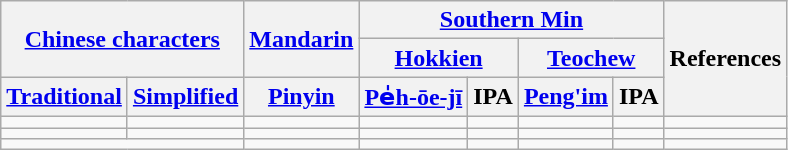<table class="wikitable sortable">
<tr>
<th colspan=2 rowspan=2><a href='#'>Chinese characters</a></th>
<th rowspan=2><a href='#'>Mandarin</a></th>
<th colspan=4><a href='#'>Southern Min</a></th>
<th rowspan=3>References</th>
</tr>
<tr>
<th colspan=2><a href='#'>Hokkien</a></th>
<th colspan=2><a href='#'>Teochew</a></th>
</tr>
<tr>
<th><a href='#'>Traditional</a></th>
<th><a href='#'>Simplified</a></th>
<th><a href='#'>Pinyin</a></th>
<th><a href='#'>Pe̍h-ōe-jī</a></th>
<th>IPA</th>
<th><a href='#'>Peng'im</a></th>
<th>IPA</th>
</tr>
<tr>
<td></td>
<td></td>
<td></td>
<td></td>
<td></td>
<td></td>
<td></td>
<td></td>
</tr>
<tr>
<td></td>
<td></td>
<td></td>
<td></td>
<td></td>
<td></td>
<td></td>
<td></td>
</tr>
<tr>
<td colspan=2></td>
<td></td>
<td></td>
<td></td>
<td></td>
<td></td>
<td></td>
</tr>
</table>
